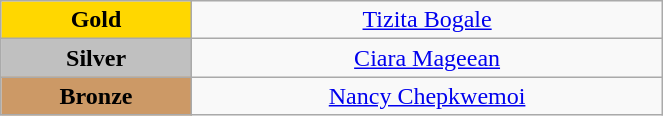<table class="wikitable" style="text-align:center; " width="35%">
<tr>
<td bgcolor="gold"><strong>Gold</strong></td>
<td><a href='#'>Tizita Bogale</a><br>  <small><em></em></small></td>
</tr>
<tr>
<td bgcolor="silver"><strong>Silver</strong></td>
<td><a href='#'>Ciara Mageean</a><br>  <small><em></em></small></td>
</tr>
<tr>
<td bgcolor="CC9966"><strong>Bronze</strong></td>
<td><a href='#'>Nancy Chepkwemoi</a><br>  <small><em></em></small></td>
</tr>
</table>
